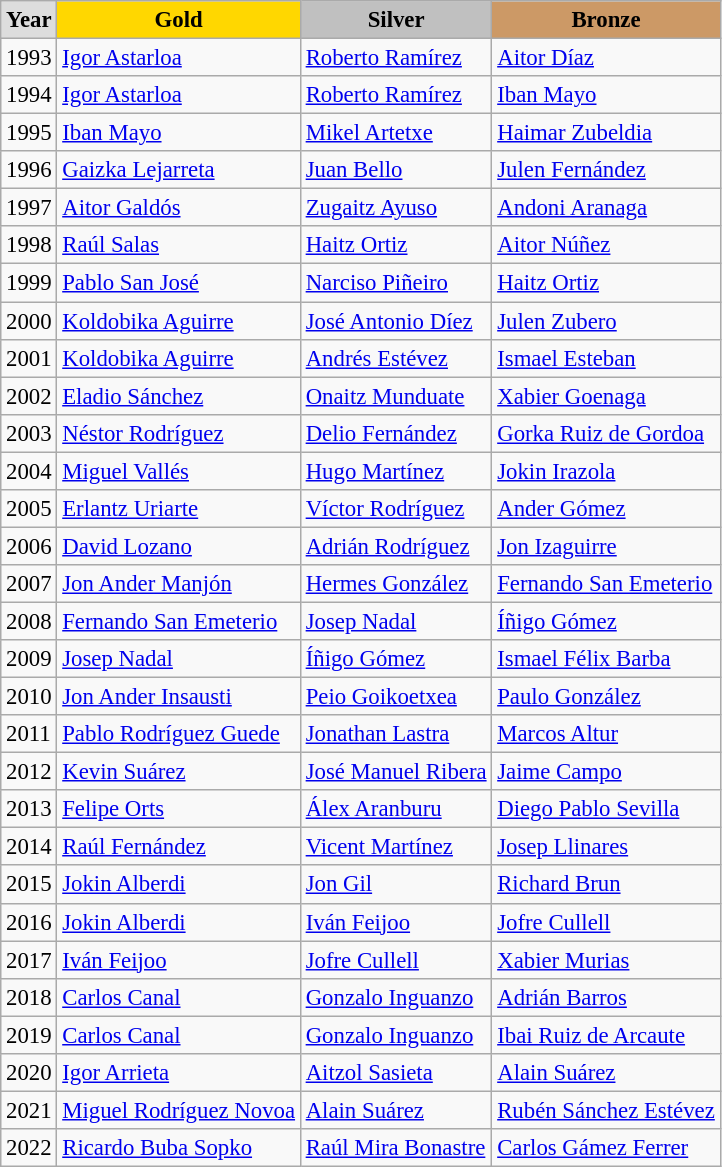<table class="wikitable sortable" style="font-size:95%">
<tr>
<td style="background:#DDDDDD; font-weight:bold; text-align:center;">Year</td>
<td style="background:gold; font-weight:bold; text-align:center;">Gold</td>
<td style="background:silver; font-weight:bold; text-align:center;">Silver</td>
<td style="background:#cc9966; font-weight:bold; text-align:center;">Bronze</td>
</tr>
<tr>
<td>1993</td>
<td><a href='#'>Igor Astarloa</a></td>
<td><a href='#'>Roberto Ramírez</a></td>
<td><a href='#'>Aitor Díaz</a></td>
</tr>
<tr>
<td>1994</td>
<td><a href='#'>Igor Astarloa</a></td>
<td><a href='#'>Roberto Ramírez</a></td>
<td><a href='#'>Iban Mayo</a></td>
</tr>
<tr>
<td>1995</td>
<td><a href='#'>Iban Mayo</a></td>
<td><a href='#'>Mikel Artetxe</a></td>
<td><a href='#'>Haimar Zubeldia</a></td>
</tr>
<tr>
<td>1996</td>
<td><a href='#'>Gaizka Lejarreta</a></td>
<td><a href='#'>Juan Bello</a></td>
<td><a href='#'>Julen Fernández</a></td>
</tr>
<tr>
<td>1997</td>
<td><a href='#'>Aitor Galdós</a></td>
<td><a href='#'>Zugaitz Ayuso</a></td>
<td><a href='#'>Andoni Aranaga</a></td>
</tr>
<tr>
<td>1998</td>
<td><a href='#'>Raúl Salas</a></td>
<td><a href='#'>Haitz Ortiz</a></td>
<td><a href='#'>Aitor Núñez</a></td>
</tr>
<tr>
<td>1999</td>
<td><a href='#'>Pablo San José</a></td>
<td><a href='#'>Narciso Piñeiro</a></td>
<td><a href='#'>Haitz Ortiz</a></td>
</tr>
<tr>
<td>2000</td>
<td><a href='#'>Koldobika Aguirre</a></td>
<td><a href='#'>José Antonio Díez</a></td>
<td><a href='#'>Julen Zubero</a></td>
</tr>
<tr>
<td>2001</td>
<td><a href='#'>Koldobika Aguirre</a></td>
<td><a href='#'>Andrés Estévez</a></td>
<td><a href='#'>Ismael Esteban</a></td>
</tr>
<tr>
<td>2002</td>
<td><a href='#'>Eladio Sánchez</a></td>
<td><a href='#'>Onaitz Munduate</a></td>
<td><a href='#'>Xabier Goenaga</a></td>
</tr>
<tr>
<td>2003</td>
<td><a href='#'>Néstor Rodríguez</a></td>
<td><a href='#'>Delio Fernández</a></td>
<td><a href='#'>Gorka Ruiz de Gordoa</a></td>
</tr>
<tr>
<td>2004</td>
<td><a href='#'>Miguel Vallés</a></td>
<td><a href='#'>Hugo Martínez</a></td>
<td><a href='#'>Jokin Irazola</a></td>
</tr>
<tr>
<td>2005</td>
<td><a href='#'>Erlantz Uriarte</a></td>
<td><a href='#'>Víctor Rodríguez</a></td>
<td><a href='#'>Ander Gómez</a></td>
</tr>
<tr>
<td>2006</td>
<td><a href='#'>David Lozano</a></td>
<td><a href='#'>Adrián Rodríguez</a></td>
<td><a href='#'>Jon Izaguirre</a></td>
</tr>
<tr>
<td>2007</td>
<td><a href='#'>Jon Ander Manjón</a></td>
<td><a href='#'>Hermes González</a></td>
<td><a href='#'>Fernando San Emeterio</a></td>
</tr>
<tr>
<td>2008</td>
<td><a href='#'>Fernando San Emeterio</a></td>
<td><a href='#'>Josep Nadal</a></td>
<td><a href='#'>Íñigo Gómez</a></td>
</tr>
<tr>
<td>2009</td>
<td><a href='#'>Josep Nadal</a></td>
<td><a href='#'>Íñigo Gómez</a></td>
<td><a href='#'>Ismael Félix Barba</a></td>
</tr>
<tr>
<td>2010</td>
<td><a href='#'>Jon Ander Insausti</a></td>
<td><a href='#'>Peio Goikoetxea</a></td>
<td><a href='#'>Paulo González</a></td>
</tr>
<tr>
<td>2011</td>
<td><a href='#'>Pablo Rodríguez Guede</a></td>
<td><a href='#'>Jonathan Lastra</a></td>
<td><a href='#'>Marcos Altur</a></td>
</tr>
<tr>
<td>2012</td>
<td><a href='#'>Kevin Suárez</a></td>
<td><a href='#'>José Manuel Ribera</a></td>
<td><a href='#'>Jaime Campo</a></td>
</tr>
<tr>
<td>2013</td>
<td><a href='#'>Felipe Orts</a></td>
<td><a href='#'>Álex Aranburu</a></td>
<td><a href='#'>Diego Pablo Sevilla</a></td>
</tr>
<tr>
<td>2014</td>
<td><a href='#'>Raúl Fernández</a></td>
<td><a href='#'>Vicent Martínez</a></td>
<td><a href='#'>Josep Llinares</a></td>
</tr>
<tr>
<td>2015</td>
<td><a href='#'>Jokin Alberdi</a></td>
<td><a href='#'>Jon Gil</a></td>
<td><a href='#'>Richard Brun</a></td>
</tr>
<tr>
<td>2016</td>
<td><a href='#'>Jokin Alberdi</a></td>
<td><a href='#'>Iván Feijoo</a></td>
<td><a href='#'>Jofre Cullell</a></td>
</tr>
<tr>
<td>2017</td>
<td><a href='#'>Iván Feijoo</a></td>
<td><a href='#'>Jofre Cullell</a></td>
<td><a href='#'>Xabier Murias</a></td>
</tr>
<tr>
<td>2018</td>
<td><a href='#'>Carlos Canal</a></td>
<td><a href='#'>Gonzalo Inguanzo</a></td>
<td><a href='#'>Adrián Barros</a></td>
</tr>
<tr>
<td>2019</td>
<td><a href='#'>Carlos Canal</a></td>
<td><a href='#'>Gonzalo Inguanzo</a></td>
<td><a href='#'>Ibai Ruiz de Arcaute</a></td>
</tr>
<tr>
<td>2020</td>
<td><a href='#'>Igor Arrieta</a></td>
<td><a href='#'>Aitzol Sasieta</a></td>
<td><a href='#'>Alain Suárez</a></td>
</tr>
<tr>
<td>2021</td>
<td><a href='#'>Miguel Rodríguez Novoa</a></td>
<td><a href='#'>Alain Suárez</a></td>
<td><a href='#'>Rubén Sánchez Estévez</a></td>
</tr>
<tr>
<td>2022</td>
<td><a href='#'>Ricardo Buba Sopko</a></td>
<td><a href='#'>Raúl Mira Bonastre</a></td>
<td><a href='#'>Carlos Gámez Ferrer</a></td>
</tr>
</table>
